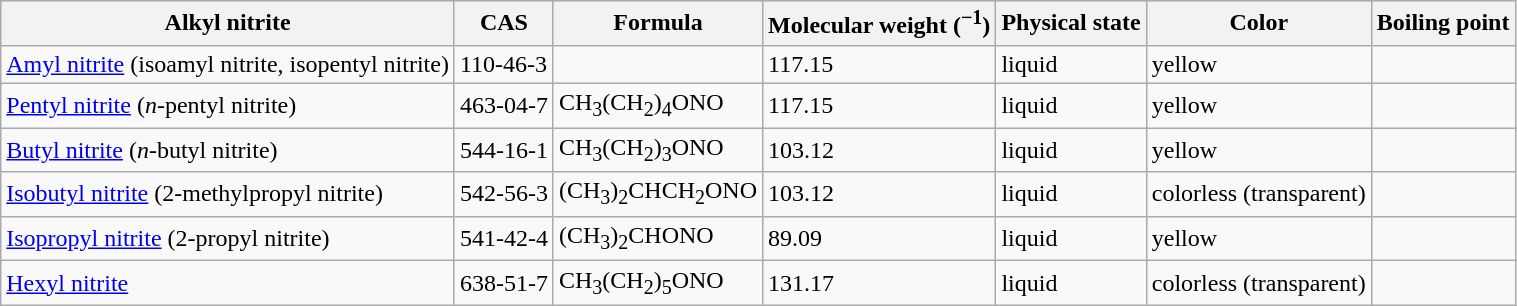<table class="wikitable">
<tr>
<th>Alkyl nitrite</th>
<th>CAS</th>
<th>Formula</th>
<th>Molecular weight (<sup>−1</sup>)</th>
<th>Physical state</th>
<th>Color</th>
<th>Boiling point</th>
</tr>
<tr>
<td><a href='#'>Amyl nitrite</a> (isoamyl nitrite, isopentyl nitrite)</td>
<td>110-46-3</td>
<td></td>
<td>117.15</td>
<td>liquid</td>
<td>yellow</td>
<td></td>
</tr>
<tr>
<td><a href='#'>Pentyl nitrite</a> (<em>n</em>-pentyl nitrite)</td>
<td>463-04-7</td>
<td>CH<sub>3</sub>(CH<sub>2</sub>)<sub>4</sub>ONO</td>
<td>117.15</td>
<td>liquid</td>
<td>yellow</td>
<td></td>
</tr>
<tr>
<td><a href='#'>Butyl nitrite</a> (<em>n</em>-butyl nitrite)</td>
<td>544-16-1</td>
<td>CH<sub>3</sub>(CH<sub>2</sub>)<sub>3</sub>ONO</td>
<td>103.12</td>
<td>liquid</td>
<td>yellow</td>
<td></td>
</tr>
<tr>
<td><a href='#'>Isobutyl nitrite</a> (2-methylpropyl nitrite)</td>
<td>542-56-3</td>
<td>(CH<sub>3</sub>)<sub>2</sub>CHCH<sub>2</sub>ONO</td>
<td>103.12</td>
<td>liquid</td>
<td>colorless (transparent)</td>
<td></td>
</tr>
<tr>
<td><a href='#'>Isopropyl nitrite</a> (2-propyl nitrite)</td>
<td>541-42-4</td>
<td>(CH<sub>3</sub>)<sub>2</sub>CHONO</td>
<td>89.09</td>
<td>liquid</td>
<td>yellow</td>
<td></td>
</tr>
<tr>
<td><a href='#'>Hexyl nitrite</a></td>
<td>638-51-7</td>
<td>CH<sub>3</sub>(CH<sub>2</sub>)<sub>5</sub>ONO</td>
<td>131.17</td>
<td>liquid</td>
<td>colorless (transparent)</td>
<td></td>
</tr>
</table>
